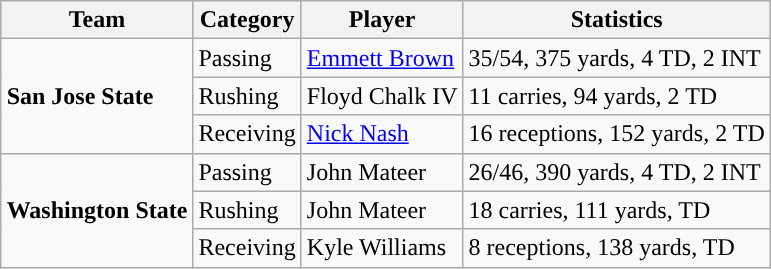<table class="wikitable" style="float: right;">
<tr>
<th>Team</th>
<th>Category</th>
<th>Player</th>
<th>Statistics</th>
</tr>
<tr>
<td rowspan=3><strong>San Jose State</strong></td>
<td>Passing</td>
<td><a href='#'>Emmett Brown</a></td>
<td>35/54, 375 yards, 4 TD, 2 INT</td>
</tr>
<tr>
<td>Rushing</td>
<td>Floyd Chalk IV</td>
<td>11 carries, 94 yards, 2 TD</td>
</tr>
<tr>
<td>Receiving</td>
<td><a href='#'>Nick Nash</a></td>
<td>16 receptions, 152 yards, 2 TD</td>
</tr>
<tr>
<td rowspan=3><strong>Washington State</strong></td>
<td>Passing</td>
<td>John Mateer</td>
<td>26/46, 390 yards, 4 TD, 2 INT</td>
</tr>
<tr>
<td>Rushing</td>
<td>John Mateer</td>
<td>18 carries, 111 yards, TD</td>
</tr>
<tr>
<td>Receiving</td>
<td>Kyle Williams</td>
<td>8 receptions, 138 yards, TD</td>
</tr>
</table>
